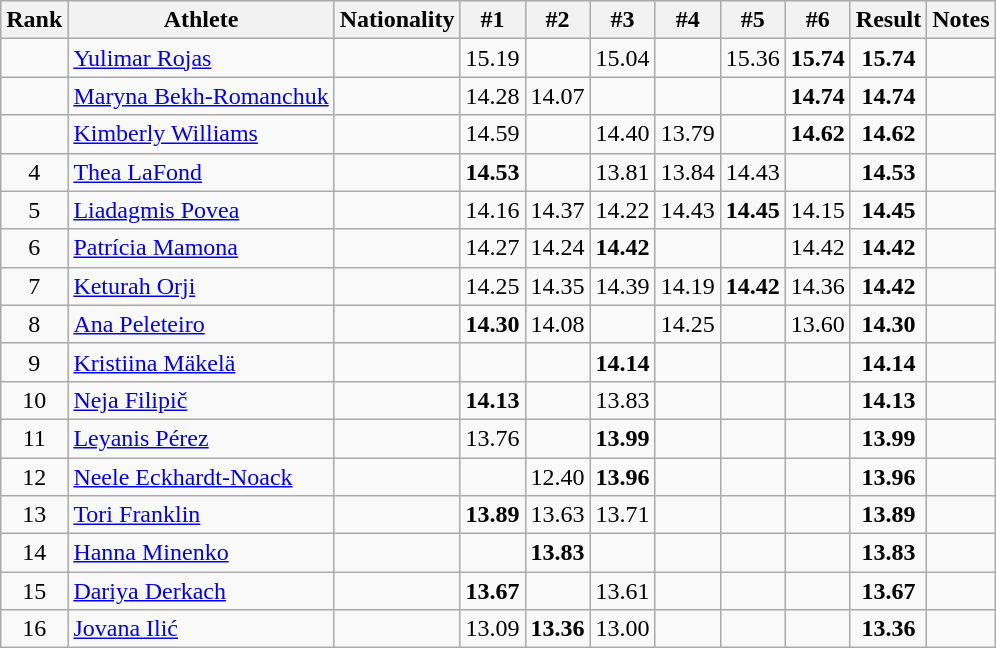<table class="wikitable sortable" style="text-align:center">
<tr>
<th>Rank</th>
<th>Athlete</th>
<th>Nationality</th>
<th>#1</th>
<th>#2</th>
<th>#3</th>
<th>#4</th>
<th>#5</th>
<th>#6</th>
<th>Result</th>
<th>Notes</th>
</tr>
<tr>
<td></td>
<td align=left><a href='#'>Yulimar Rojas</a></td>
<td align=left></td>
<td>15.19</td>
<td></td>
<td>15.04</td>
<td></td>
<td>15.36</td>
<td><strong>15.74</strong></td>
<td><strong>15.74</strong></td>
<td></td>
</tr>
<tr>
<td></td>
<td align=left><a href='#'>Maryna Bekh-Romanchuk</a></td>
<td align=left></td>
<td>14.28</td>
<td>14.07</td>
<td></td>
<td></td>
<td></td>
<td><strong>14.74</strong></td>
<td><strong>14.74</strong></td>
<td></td>
</tr>
<tr>
<td></td>
<td align=left><a href='#'>Kimberly Williams</a></td>
<td align=left></td>
<td>14.59</td>
<td></td>
<td>14.40</td>
<td>13.79</td>
<td></td>
<td><strong>14.62</strong></td>
<td><strong>14.62</strong></td>
<td></td>
</tr>
<tr>
<td>4</td>
<td align=left><a href='#'>Thea LaFond</a></td>
<td align=left></td>
<td><strong>14.53</strong></td>
<td></td>
<td>13.81</td>
<td>13.84</td>
<td>14.43</td>
<td></td>
<td><strong>14.53</strong></td>
<td></td>
</tr>
<tr>
<td>5</td>
<td align=left><a href='#'>Liadagmis Povea</a></td>
<td align=left></td>
<td>14.16</td>
<td>14.37</td>
<td>14.22</td>
<td>14.43</td>
<td><strong>14.45</strong></td>
<td>14.15</td>
<td><strong>14.45</strong></td>
<td></td>
</tr>
<tr>
<td>6</td>
<td align=left><a href='#'>Patrícia Mamona</a></td>
<td align=left></td>
<td>14.27</td>
<td>14.24</td>
<td><strong>14.42</strong></td>
<td></td>
<td></td>
<td>14.42</td>
<td><strong>14.42</strong></td>
<td></td>
</tr>
<tr>
<td>7</td>
<td align=left><a href='#'>Keturah Orji</a></td>
<td align=left></td>
<td>14.25</td>
<td>14.35</td>
<td>14.39</td>
<td>14.19</td>
<td><strong>14.42</strong></td>
<td>14.36</td>
<td><strong>14.42</strong></td>
<td></td>
</tr>
<tr>
<td>8</td>
<td align=left><a href='#'>Ana Peleteiro</a></td>
<td align=left></td>
<td><strong>14.30</strong></td>
<td>14.08</td>
<td></td>
<td>14.25</td>
<td></td>
<td>13.60</td>
<td><strong>14.30</strong></td>
<td></td>
</tr>
<tr>
<td>9</td>
<td align=left><a href='#'>Kristiina Mäkelä</a></td>
<td align=left></td>
<td></td>
<td></td>
<td><strong>14.14</strong></td>
<td></td>
<td></td>
<td></td>
<td><strong>14.14</strong></td>
<td></td>
</tr>
<tr>
<td>10</td>
<td align=left><a href='#'>Neja Filipič</a></td>
<td align=left></td>
<td><strong>14.13</strong></td>
<td></td>
<td>13.83</td>
<td></td>
<td></td>
<td></td>
<td><strong>14.13</strong></td>
<td></td>
</tr>
<tr>
<td>11</td>
<td align=left><a href='#'>Leyanis Pérez</a></td>
<td align=left></td>
<td>13.76</td>
<td></td>
<td><strong>13.99</strong></td>
<td></td>
<td></td>
<td></td>
<td><strong>13.99</strong></td>
<td></td>
</tr>
<tr>
<td>12</td>
<td align=left><a href='#'>Neele Eckhardt-Noack</a></td>
<td align=left></td>
<td></td>
<td>12.40</td>
<td><strong>13.96</strong></td>
<td></td>
<td></td>
<td></td>
<td><strong>13.96</strong></td>
<td></td>
</tr>
<tr>
<td>13</td>
<td align=left><a href='#'>Tori Franklin</a></td>
<td align=left></td>
<td><strong>13.89</strong></td>
<td>13.63</td>
<td>13.71</td>
<td></td>
<td></td>
<td></td>
<td><strong>13.89</strong></td>
<td></td>
</tr>
<tr>
<td>14</td>
<td align=left><a href='#'>Hanna Minenko</a></td>
<td align=left></td>
<td></td>
<td><strong>13.83</strong></td>
<td></td>
<td></td>
<td></td>
<td></td>
<td><strong>13.83</strong></td>
<td></td>
</tr>
<tr>
<td>15</td>
<td align=left><a href='#'>Dariya Derkach</a></td>
<td align=left></td>
<td><strong>13.67</strong></td>
<td></td>
<td>13.61</td>
<td></td>
<td></td>
<td></td>
<td><strong>13.67</strong></td>
<td></td>
</tr>
<tr>
<td>16</td>
<td align=left><a href='#'>Jovana Ilić</a></td>
<td align=left></td>
<td>13.09</td>
<td><strong>13.36</strong></td>
<td>13.00</td>
<td></td>
<td></td>
<td></td>
<td><strong>13.36</strong></td>
<td></td>
</tr>
</table>
